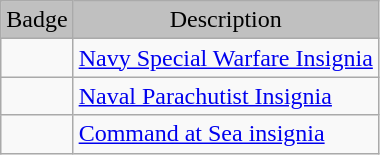<table class="wikitable">
<tr style="text-align:center; background:silver;">
<td>Badge</td>
<td style="background:silver; text-align:center;">Description</td>
</tr>
<tr>
<td></td>
<td><a href='#'>Navy Special Warfare Insignia</a></td>
</tr>
<tr>
<td></td>
<td><a href='#'>Naval Parachutist Insignia</a></td>
</tr>
<tr>
<td></td>
<td><a href='#'>Command at Sea insignia</a></td>
</tr>
</table>
